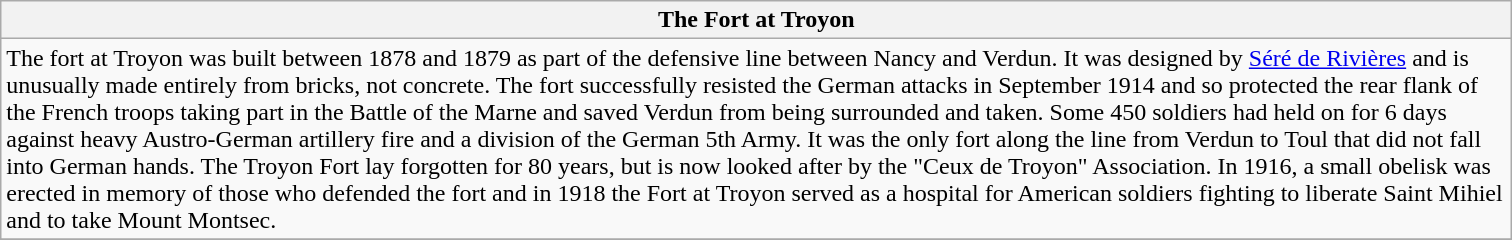<table class="wikitable sortable">
<tr>
<th scope="col" style="width:1000px;">The Fort at Troyon</th>
</tr>
<tr>
<td>The fort at Troyon was built between 1878 and 1879 as part of the defensive line between Nancy and Verdun. It was designed by <a href='#'>Séré de Rivières</a> and is unusually made entirely from bricks, not concrete. The fort successfully resisted the German attacks in September 1914 and so protected the rear flank of the French troops taking part in the Battle of the Marne and saved Verdun from being surrounded and taken. Some 450 soldiers had held on for 6 days against heavy Austro-German artillery fire and a division of the German 5th Army. It was the only fort along the line from Verdun to Toul that did not fall into German hands. The Troyon Fort lay forgotten for 80 years, but is now looked after by the "Ceux de Troyon" Association. In 1916, a small obelisk was erected in memory of those who defended the fort and in 1918 the Fort at Troyon served as a hospital for American soldiers fighting to liberate Saint Mihiel and to take Mount Montsec.<br>
</td>
</tr>
<tr>
</tr>
</table>
